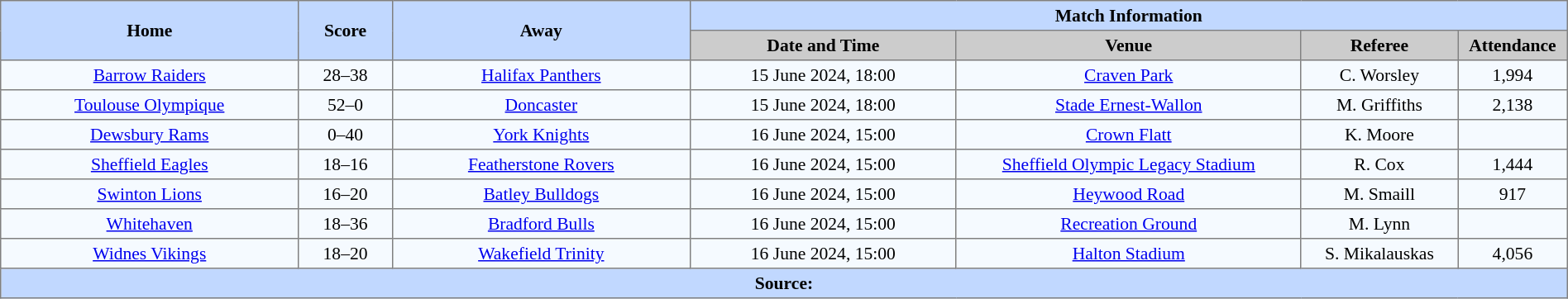<table border=1 style="border-collapse:collapse; font-size:90%; text-align:center;" cellpadding=3 cellspacing=0 width=100%>
<tr bgcolor=#C1D8FF>
<th scope="col" rowspan=2 width=19%>Home</th>
<th scope="col" rowspan=2 width=6%>Score</th>
<th scope="col" rowspan=2 width=19%>Away</th>
<th colspan=6>Match Information</th>
</tr>
<tr bgcolor=#CCCCCC>
<th scope="col" width=17%>Date and Time</th>
<th scope="col" width=22%>Venue</th>
<th scope="col" width=10%>Referee</th>
<th scope="col" width=7%>Attendance</th>
</tr>
<tr bgcolor=#F5FAFF>
<td> <a href='#'>Barrow Raiders</a></td>
<td>28–38</td>
<td> <a href='#'>Halifax Panthers</a></td>
<td>15 June 2024, 18:00</td>
<td><a href='#'>Craven Park</a></td>
<td>C. Worsley</td>
<td>1,994</td>
</tr>
<tr bgcolor=#F5FAFF>
<td> <a href='#'>Toulouse Olympique</a></td>
<td>52–0</td>
<td> <a href='#'>Doncaster</a></td>
<td>15 June 2024, 18:00</td>
<td><a href='#'>Stade Ernest-Wallon</a></td>
<td>M. Griffiths</td>
<td>2,138</td>
</tr>
<tr bgcolor=#F5FAFF>
<td> <a href='#'>Dewsbury Rams</a></td>
<td>0–40</td>
<td> <a href='#'>York Knights</a></td>
<td>16 June 2024, 15:00</td>
<td><a href='#'>Crown Flatt</a></td>
<td>K. Moore</td>
<td></td>
</tr>
<tr bgcolor=#F5FAFF>
<td> <a href='#'>Sheffield Eagles</a></td>
<td>18–16</td>
<td> <a href='#'>Featherstone Rovers</a></td>
<td>16 June 2024, 15:00</td>
<td><a href='#'>Sheffield Olympic Legacy Stadium</a></td>
<td>R. Cox</td>
<td>1,444</td>
</tr>
<tr bgcolor=#F5FAFF>
<td> <a href='#'>Swinton Lions</a></td>
<td>16–20</td>
<td> <a href='#'>Batley Bulldogs</a></td>
<td>16 June 2024, 15:00</td>
<td><a href='#'>Heywood Road</a></td>
<td>M. Smaill</td>
<td>917</td>
</tr>
<tr bgcolor=#F5FAFF>
<td> <a href='#'>Whitehaven</a></td>
<td>18–36</td>
<td> <a href='#'>Bradford Bulls</a></td>
<td>16 June 2024, 15:00</td>
<td><a href='#'>Recreation Ground</a></td>
<td>M. Lynn</td>
<td></td>
</tr>
<tr bgcolor=#F5FAFF>
<td> <a href='#'>Widnes Vikings</a></td>
<td>18–20</td>
<td> <a href='#'>Wakefield Trinity</a></td>
<td>16 June 2024, 15:00</td>
<td><a href='#'>Halton Stadium</a></td>
<td>S. Mikalauskas</td>
<td>4,056</td>
</tr>
<tr style="background:#c1d8ff;">
<th colspan=7>Source:</th>
</tr>
</table>
